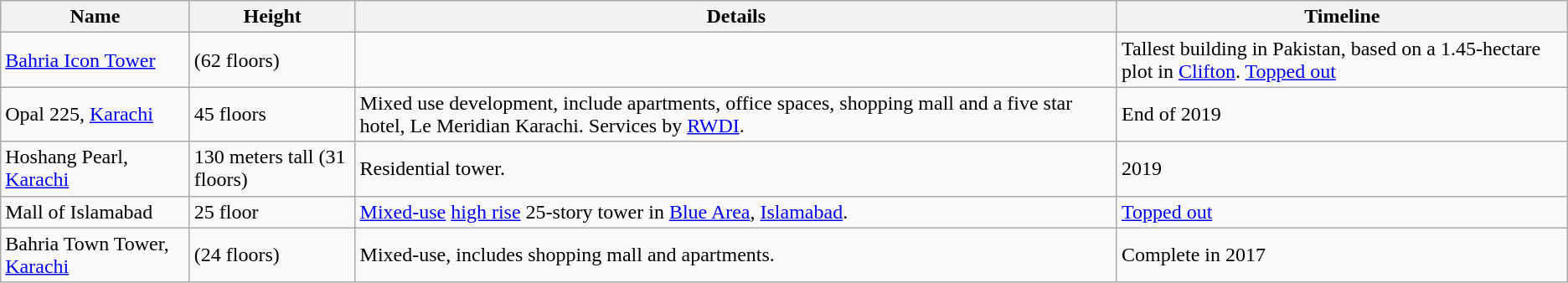<table class="wikitable">
<tr>
<th>Name</th>
<th>Height</th>
<th>Details</th>
<th>Timeline</th>
</tr>
<tr>
<td><a href='#'>Bahria Icon Tower</a></td>
<td> (62 floors)</td>
<td></td>
<td>Tallest building in Pakistan, based on a 1.45-hectare plot in <a href='#'>Clifton</a>. <a href='#'>Topped out</a></td>
</tr>
<tr>
<td>Opal 225, <a href='#'>Karachi</a></td>
<td>45 floors</td>
<td>Mixed use development, include apartments, office spaces, shopping mall and a five star hotel, Le Meridian Karachi. Services by <a href='#'>RWDI</a>.</td>
<td>End of 2019</td>
</tr>
<tr>
<td>Hoshang Pearl, <a href='#'>Karachi</a></td>
<td>130 meters tall (31 floors)</td>
<td>Residential tower.</td>
<td>2019</td>
</tr>
<tr>
<td>Mall of Islamabad</td>
<td>25 floor</td>
<td><a href='#'>Mixed-use</a> <a href='#'>high rise</a> 25-story tower in <a href='#'>Blue Area</a>, <a href='#'>Islamabad</a>.</td>
<td><a href='#'>Topped out</a></td>
</tr>
<tr>
<td>Bahria Town Tower, <a href='#'>Karachi</a></td>
<td> (24 floors)</td>
<td>Mixed-use, includes shopping mall and apartments.</td>
<td>Complete in 2017</td>
</tr>
</table>
